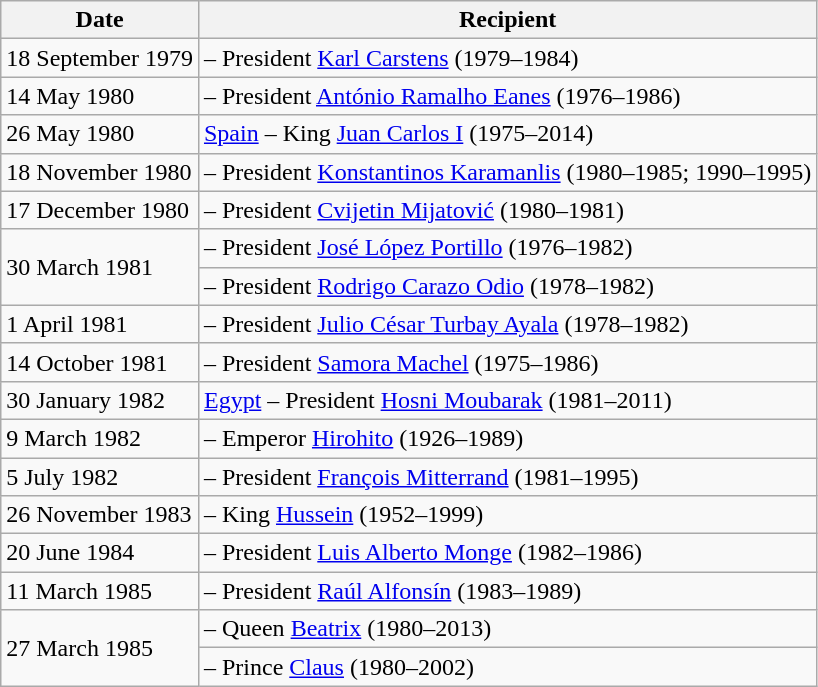<table class="wikitable">
<tr>
<th>Date</th>
<th>Recipient</th>
</tr>
<tr>
<td>18 September 1979</td>
<td> – President <a href='#'>Karl Carstens</a> (1979–1984)</td>
</tr>
<tr>
<td>14 May 1980</td>
<td> – President <a href='#'>António Ramalho Eanes</a> (1976–1986)</td>
</tr>
<tr>
<td>26 May 1980</td>
<td> <a href='#'>Spain</a> – King <a href='#'>Juan Carlos I</a> (1975–2014)</td>
</tr>
<tr>
<td>18 November 1980</td>
<td> – President <a href='#'>Konstantinos Karamanlis</a> (1980–1985; 1990–1995)</td>
</tr>
<tr>
<td>17 December 1980</td>
<td> – President <a href='#'>Cvijetin Mijatović</a> (1980–1981)</td>
</tr>
<tr>
<td rowspan=2>30 March 1981</td>
<td> – President <a href='#'>José López Portillo</a> (1976–1982)</td>
</tr>
<tr>
<td> – President <a href='#'>Rodrigo Carazo Odio</a> (1978–1982)</td>
</tr>
<tr>
<td>1 April 1981</td>
<td> – President <a href='#'>Julio César Turbay Ayala</a> (1978–1982)</td>
</tr>
<tr>
<td>14 October 1981</td>
<td> – President <a href='#'>Samora Machel</a> (1975–1986)</td>
</tr>
<tr>
<td>30 January 1982</td>
<td> <a href='#'>Egypt</a> – President <a href='#'>Hosni Moubarak</a> (1981–2011)</td>
</tr>
<tr>
<td>9 March 1982</td>
<td> – Emperor <a href='#'>Hirohito</a> (1926–1989)</td>
</tr>
<tr>
<td>5 July 1982</td>
<td> – President <a href='#'>François Mitterrand</a> (1981–1995)</td>
</tr>
<tr>
<td>26 November 1983</td>
<td> – King <a href='#'>Hussein</a> (1952–1999)</td>
</tr>
<tr>
<td>20 June 1984</td>
<td> – President <a href='#'>Luis Alberto Monge</a> (1982–1986)</td>
</tr>
<tr>
<td>11 March 1985</td>
<td> – President <a href='#'>Raúl Alfonsín</a> (1983–1989)</td>
</tr>
<tr>
<td rowspan=2>27 March 1985</td>
<td> – Queen <a href='#'>Beatrix</a> (1980–2013)</td>
</tr>
<tr>
<td> – Prince <a href='#'>Claus</a> (1980–2002)</td>
</tr>
</table>
